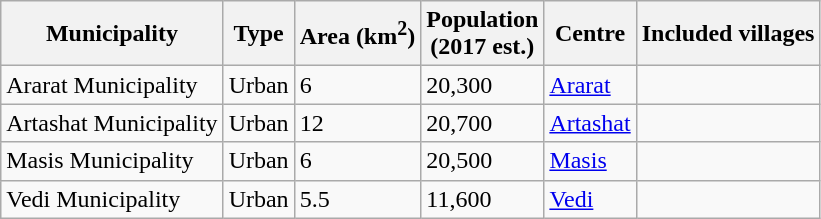<table class="wikitable sortable">
<tr>
<th>Municipality</th>
<th>Type</th>
<th>Area (km<sup>2</sup>)</th>
<th>Population<br>(2017 est.)</th>
<th>Centre</th>
<th>Included villages</th>
</tr>
<tr>
<td>Ararat Municipality</td>
<td>Urban</td>
<td>6</td>
<td>20,300</td>
<td><a href='#'>Ararat</a></td>
<td></td>
</tr>
<tr>
<td>Artashat Municipality</td>
<td>Urban</td>
<td>12</td>
<td>20,700</td>
<td><a href='#'>Artashat</a></td>
<td></td>
</tr>
<tr>
<td>Masis Municipality</td>
<td>Urban</td>
<td>6</td>
<td>20,500</td>
<td><a href='#'>Masis</a></td>
<td></td>
</tr>
<tr>
<td>Vedi Municipality</td>
<td>Urban</td>
<td>5.5</td>
<td>11,600</td>
<td><a href='#'>Vedi</a></td>
<td></td>
</tr>
</table>
